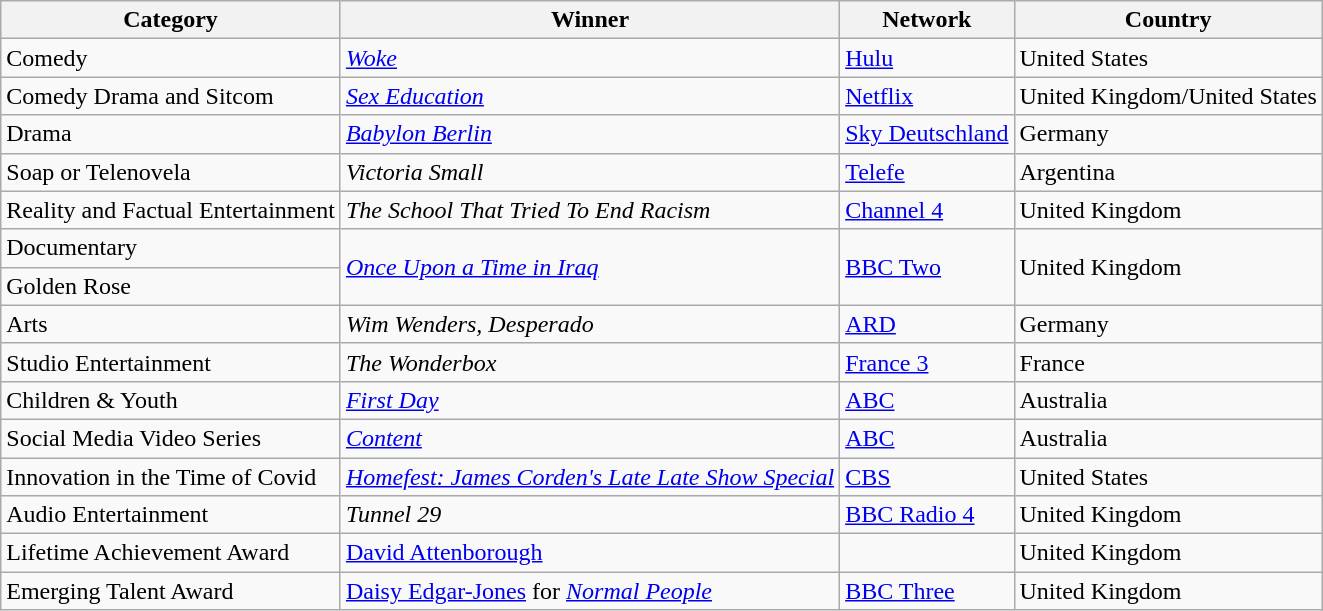<table class="wikitable">
<tr>
<th>Category</th>
<th>Winner</th>
<th>Network</th>
<th>Country</th>
</tr>
<tr>
<td>Comedy</td>
<td><em><a href='#'>Woke</a></em></td>
<td><a href='#'>Hulu</a></td>
<td>United States</td>
</tr>
<tr>
<td>Comedy Drama and Sitcom</td>
<td><em><a href='#'>Sex Education</a></em></td>
<td><a href='#'>Netflix</a></td>
<td>United Kingdom/United States</td>
</tr>
<tr>
<td>Drama</td>
<td><em><a href='#'>Babylon Berlin</a></em></td>
<td><a href='#'>Sky Deutschland</a></td>
<td>Germany</td>
</tr>
<tr>
<td>Soap or Telenovela</td>
<td><em>Victoria Small</em></td>
<td><a href='#'>Telefe</a></td>
<td>Argentina</td>
</tr>
<tr>
<td>Reality and Factual Entertainment</td>
<td><em>The School That Tried To End Racism</em></td>
<td><a href='#'>Channel 4</a></td>
<td>United Kingdom</td>
</tr>
<tr>
<td>Documentary</td>
<td rowspan="2"><em><a href='#'>Once Upon a Time in Iraq</a></em></td>
<td rowspan="2"><a href='#'>BBC Two</a></td>
<td rowspan="2">United Kingdom</td>
</tr>
<tr>
<td>Golden Rose</td>
</tr>
<tr>
<td>Arts</td>
<td><em>Wim Wenders, Desperado</em></td>
<td><a href='#'>ARD</a></td>
<td>Germany</td>
</tr>
<tr>
<td>Studio Entertainment</td>
<td><em>The Wonderbox</em></td>
<td><a href='#'>France 3</a></td>
<td>France</td>
</tr>
<tr>
<td>Children & Youth</td>
<td><em><a href='#'>First Day</a></em></td>
<td><a href='#'>ABC</a></td>
<td>Australia</td>
</tr>
<tr>
<td>Social Media Video Series</td>
<td><em><a href='#'>Content</a></em></td>
<td><a href='#'>ABC</a></td>
<td>Australia</td>
</tr>
<tr>
<td>Innovation in the Time of Covid</td>
<td><em><a href='#'>Homefest: James Corden's Late Late Show Special</a></em></td>
<td><a href='#'>CBS</a></td>
<td>United States</td>
</tr>
<tr>
<td>Audio Entertainment</td>
<td><em>Tunnel 29</em></td>
<td><a href='#'>BBC Radio 4</a></td>
<td>United Kingdom</td>
</tr>
<tr>
<td>Lifetime Achievement Award</td>
<td><a href='#'>David Attenborough</a></td>
<td></td>
<td>United Kingdom</td>
</tr>
<tr>
<td>Emerging Talent Award</td>
<td><a href='#'>Daisy Edgar-Jones</a> for <em><a href='#'>Normal People</a></em></td>
<td><a href='#'>BBC Three</a></td>
<td>United Kingdom</td>
</tr>
</table>
